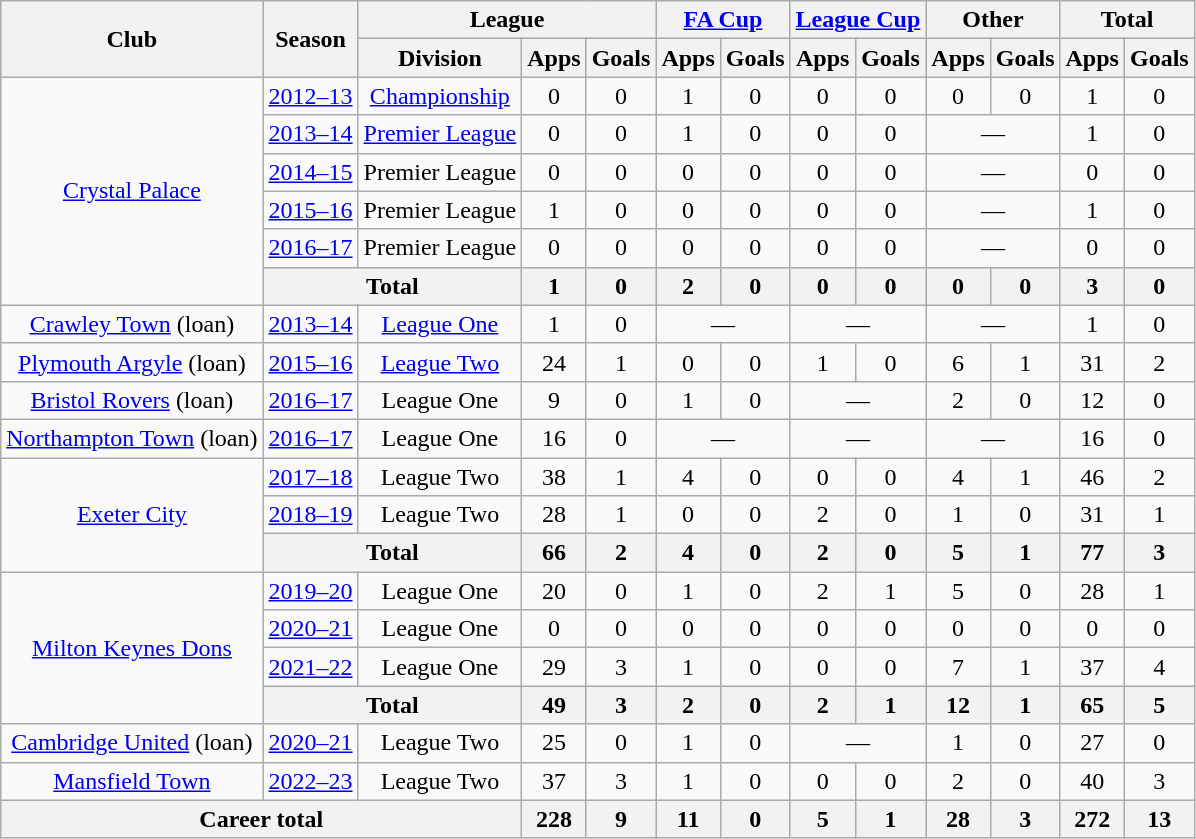<table class="wikitable" style="text-align:center">
<tr>
<th rowspan="2">Club</th>
<th rowspan="2">Season</th>
<th colspan="3">League</th>
<th colspan="2"><a href='#'>FA Cup</a></th>
<th colspan="2"><a href='#'>League Cup</a></th>
<th colspan="2">Other</th>
<th colspan="2">Total</th>
</tr>
<tr>
<th>Division</th>
<th>Apps</th>
<th>Goals</th>
<th>Apps</th>
<th>Goals</th>
<th>Apps</th>
<th>Goals</th>
<th>Apps</th>
<th>Goals</th>
<th>Apps</th>
<th>Goals</th>
</tr>
<tr>
<td rowspan="6"><a href='#'>Crystal Palace</a></td>
<td><a href='#'>2012–13</a></td>
<td><a href='#'>Championship</a></td>
<td>0</td>
<td>0</td>
<td>1</td>
<td>0</td>
<td>0</td>
<td>0</td>
<td>0</td>
<td>0</td>
<td>1</td>
<td>0</td>
</tr>
<tr>
<td><a href='#'>2013–14</a></td>
<td><a href='#'>Premier League</a></td>
<td>0</td>
<td>0</td>
<td>1</td>
<td>0</td>
<td>0</td>
<td>0</td>
<td colspan="2">—</td>
<td>1</td>
<td>0</td>
</tr>
<tr>
<td><a href='#'>2014–15</a></td>
<td>Premier League</td>
<td>0</td>
<td>0</td>
<td>0</td>
<td>0</td>
<td>0</td>
<td>0</td>
<td colspan="2">—</td>
<td>0</td>
<td>0</td>
</tr>
<tr>
<td><a href='#'>2015–16</a></td>
<td>Premier League</td>
<td>1</td>
<td>0</td>
<td>0</td>
<td>0</td>
<td>0</td>
<td>0</td>
<td colspan="2">—</td>
<td>1</td>
<td>0</td>
</tr>
<tr>
<td><a href='#'>2016–17</a></td>
<td>Premier League</td>
<td>0</td>
<td>0</td>
<td>0</td>
<td>0</td>
<td>0</td>
<td>0</td>
<td colspan="2">—</td>
<td>0</td>
<td>0</td>
</tr>
<tr>
<th colspan=2>Total</th>
<th>1</th>
<th>0</th>
<th>2</th>
<th>0</th>
<th>0</th>
<th>0</th>
<th>0</th>
<th>0</th>
<th>3</th>
<th>0</th>
</tr>
<tr>
<td><a href='#'>Crawley Town</a> (loan)</td>
<td><a href='#'>2013–14</a></td>
<td><a href='#'>League One</a></td>
<td>1</td>
<td>0</td>
<td colspan="2">—</td>
<td colspan="2">—</td>
<td colspan="2">—</td>
<td>1</td>
<td>0</td>
</tr>
<tr>
<td><a href='#'>Plymouth Argyle</a> (loan)</td>
<td><a href='#'>2015–16</a></td>
<td><a href='#'>League Two</a></td>
<td>24</td>
<td>1</td>
<td>0</td>
<td>0</td>
<td>1</td>
<td>0</td>
<td>6</td>
<td>1</td>
<td>31</td>
<td>2</td>
</tr>
<tr>
<td><a href='#'>Bristol Rovers</a> (loan)</td>
<td><a href='#'>2016–17</a></td>
<td>League One</td>
<td>9</td>
<td>0</td>
<td>1</td>
<td>0</td>
<td colspan="2">—</td>
<td>2</td>
<td>0</td>
<td>12</td>
<td>0</td>
</tr>
<tr>
<td><a href='#'>Northampton Town</a> (loan)</td>
<td><a href='#'>2016–17</a></td>
<td>League One</td>
<td>16</td>
<td>0</td>
<td colspan="2">—</td>
<td colspan="2">—</td>
<td colspan="2">—</td>
<td>16</td>
<td>0</td>
</tr>
<tr>
<td rowspan="3"><a href='#'>Exeter City</a></td>
<td><a href='#'>2017–18</a></td>
<td>League Two</td>
<td>38</td>
<td>1</td>
<td>4</td>
<td>0</td>
<td>0</td>
<td>0</td>
<td>4</td>
<td>1</td>
<td>46</td>
<td>2</td>
</tr>
<tr>
<td><a href='#'>2018–19</a></td>
<td>League Two</td>
<td>28</td>
<td>1</td>
<td>0</td>
<td>0</td>
<td>2</td>
<td>0</td>
<td>1</td>
<td>0</td>
<td>31</td>
<td>1</td>
</tr>
<tr>
<th colspan=2>Total</th>
<th>66</th>
<th>2</th>
<th>4</th>
<th>0</th>
<th>2</th>
<th>0</th>
<th>5</th>
<th>1</th>
<th>77</th>
<th>3</th>
</tr>
<tr>
<td rowspan="4"><a href='#'>Milton Keynes Dons</a></td>
<td><a href='#'>2019–20</a></td>
<td>League One</td>
<td>20</td>
<td>0</td>
<td>1</td>
<td>0</td>
<td>2</td>
<td>1</td>
<td>5</td>
<td>0</td>
<td>28</td>
<td>1</td>
</tr>
<tr>
<td><a href='#'>2020–21</a></td>
<td>League One</td>
<td>0</td>
<td>0</td>
<td>0</td>
<td>0</td>
<td>0</td>
<td>0</td>
<td>0</td>
<td>0</td>
<td>0</td>
<td>0</td>
</tr>
<tr>
<td><a href='#'>2021–22</a></td>
<td>League One</td>
<td>29</td>
<td>3</td>
<td>1</td>
<td>0</td>
<td>0</td>
<td>0</td>
<td>7</td>
<td>1</td>
<td>37</td>
<td>4</td>
</tr>
<tr>
<th colspan="2">Total</th>
<th>49</th>
<th>3</th>
<th>2</th>
<th>0</th>
<th>2</th>
<th>1</th>
<th>12</th>
<th>1</th>
<th>65</th>
<th>5</th>
</tr>
<tr>
<td><a href='#'>Cambridge United</a> (loan)</td>
<td><a href='#'>2020–21</a></td>
<td>League Two</td>
<td>25</td>
<td>0</td>
<td>1</td>
<td>0</td>
<td colspan="2">—</td>
<td>1</td>
<td>0</td>
<td>27</td>
<td>0</td>
</tr>
<tr>
<td><a href='#'>Mansfield Town</a></td>
<td><a href='#'>2022–23</a></td>
<td>League Two</td>
<td>37</td>
<td>3</td>
<td>1</td>
<td>0</td>
<td>0</td>
<td>0</td>
<td>2</td>
<td>0</td>
<td>40</td>
<td>3</td>
</tr>
<tr>
<th colspan=3>Career total</th>
<th>228</th>
<th>9</th>
<th>11</th>
<th>0</th>
<th>5</th>
<th>1</th>
<th>28</th>
<th>3</th>
<th>272</th>
<th>13</th>
</tr>
</table>
